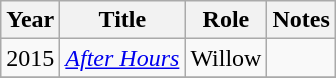<table class="wikitable">
<tr>
<th>Year</th>
<th>Title</th>
<th>Role</th>
<th>Notes</th>
</tr>
<tr>
<td>2015</td>
<td><em><a href='#'>After Hours</a></em></td>
<td>Willow</td>
<td></td>
</tr>
<tr>
</tr>
</table>
